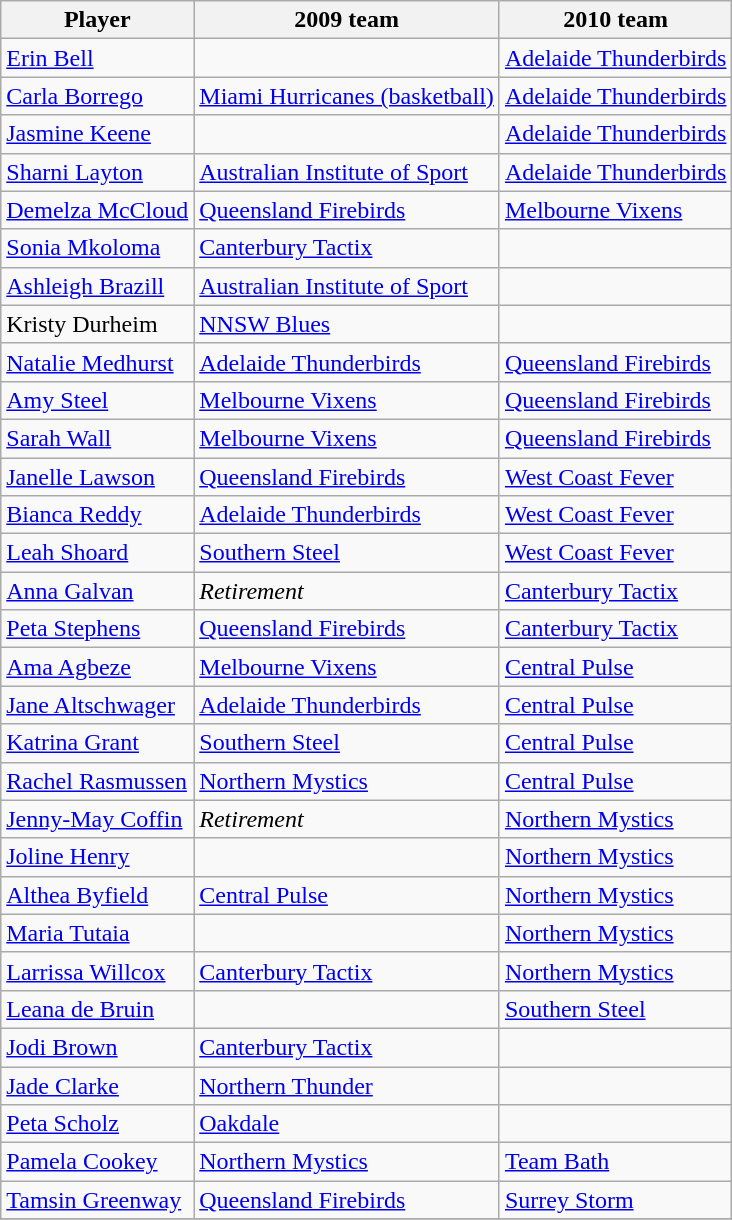<table class="wikitable collapsible">
<tr>
<th>Player</th>
<th>2009 team</th>
<th>2010 team</th>
</tr>
<tr>
<td> <a href='#'>Erin Bell</a></td>
<td></td>
<td><a href='#'>Adelaide Thunderbirds</a></td>
</tr>
<tr>
<td> <a href='#'>Carla Borrego</a></td>
<td><a href='#'>Miami Hurricanes (basketball)</a></td>
<td><a href='#'>Adelaide Thunderbirds</a></td>
</tr>
<tr>
<td> <a href='#'>Jasmine Keene</a></td>
<td></td>
<td><a href='#'>Adelaide Thunderbirds</a></td>
</tr>
<tr>
<td> <a href='#'>Sharni Layton</a></td>
<td><a href='#'>Australian Institute of Sport</a></td>
<td><a href='#'>Adelaide Thunderbirds</a></td>
</tr>
<tr>
<td> <a href='#'>Demelza McCloud</a></td>
<td><a href='#'>Queensland Firebirds</a></td>
<td><a href='#'>Melbourne Vixens</a></td>
</tr>
<tr>
<td> <a href='#'>Sonia Mkoloma</a></td>
<td><a href='#'>Canterbury Tactix</a></td>
<td></td>
</tr>
<tr>
<td> <a href='#'>Ashleigh Brazill</a></td>
<td><a href='#'>Australian Institute of Sport</a></td>
<td></td>
</tr>
<tr>
<td> Kristy Durheim</td>
<td><a href='#'>NNSW Blues</a></td>
<td></td>
</tr>
<tr>
<td> <a href='#'>Natalie Medhurst</a></td>
<td><a href='#'>Adelaide Thunderbirds</a></td>
<td><a href='#'>Queensland Firebirds</a></td>
</tr>
<tr>
<td> <a href='#'>Amy Steel</a></td>
<td><a href='#'>Melbourne Vixens</a></td>
<td><a href='#'>Queensland Firebirds</a></td>
</tr>
<tr>
<td> <a href='#'>Sarah Wall</a></td>
<td><a href='#'>Melbourne Vixens</a></td>
<td><a href='#'>Queensland Firebirds</a></td>
</tr>
<tr>
<td> <a href='#'>Janelle Lawson</a></td>
<td><a href='#'>Queensland Firebirds</a></td>
<td><a href='#'>West Coast Fever</a></td>
</tr>
<tr>
<td> <a href='#'>Bianca Reddy</a></td>
<td><a href='#'>Adelaide Thunderbirds</a></td>
<td><a href='#'>West Coast Fever</a></td>
</tr>
<tr>
<td> <a href='#'>Leah Shoard</a></td>
<td><a href='#'>Southern Steel</a></td>
<td><a href='#'>West Coast Fever</a></td>
</tr>
<tr>
<td> <a href='#'>Anna Galvan</a></td>
<td><em>Retirement</em></td>
<td><a href='#'>Canterbury Tactix</a></td>
</tr>
<tr>
<td> <a href='#'>Peta Stephens</a></td>
<td><a href='#'>Queensland Firebirds</a></td>
<td><a href='#'>Canterbury Tactix</a></td>
</tr>
<tr>
<td> <a href='#'>Ama Agbeze</a></td>
<td><a href='#'>Melbourne Vixens</a></td>
<td><a href='#'>Central Pulse</a></td>
</tr>
<tr>
<td> <a href='#'>Jane Altschwager</a></td>
<td><a href='#'>Adelaide Thunderbirds</a></td>
<td><a href='#'>Central Pulse</a></td>
</tr>
<tr>
<td> <a href='#'>Katrina Grant</a></td>
<td><a href='#'>Southern Steel</a></td>
<td><a href='#'>Central Pulse</a></td>
</tr>
<tr>
<td> <a href='#'>Rachel Rasmussen</a></td>
<td><a href='#'>Northern Mystics</a></td>
<td><a href='#'>Central Pulse</a></td>
</tr>
<tr>
<td> <a href='#'>Jenny-May Coffin</a></td>
<td><em>Retirement</em></td>
<td><a href='#'>Northern Mystics</a></td>
</tr>
<tr>
<td> <a href='#'>Joline Henry</a></td>
<td></td>
<td><a href='#'>Northern Mystics</a></td>
</tr>
<tr>
<td> <a href='#'>Althea Byfield</a></td>
<td><a href='#'>Central Pulse</a></td>
<td><a href='#'>Northern Mystics</a></td>
</tr>
<tr>
<td> <a href='#'>Maria Tutaia</a></td>
<td></td>
<td><a href='#'>Northern Mystics</a></td>
</tr>
<tr>
<td> <a href='#'>Larrissa Willcox</a></td>
<td><a href='#'>Canterbury Tactix</a></td>
<td><a href='#'>Northern Mystics</a></td>
</tr>
<tr>
<td> <a href='#'>Leana de Bruin</a></td>
<td></td>
<td><a href='#'>Southern Steel</a></td>
</tr>
<tr>
<td> <a href='#'>Jodi Brown</a></td>
<td><a href='#'>Canterbury Tactix</a></td>
<td></td>
</tr>
<tr>
<td> <a href='#'>Jade Clarke</a></td>
<td><a href='#'>Northern Thunder</a></td>
<td></td>
</tr>
<tr>
<td> <a href='#'>Peta Scholz</a></td>
<td><a href='#'>Oakdale</a></td>
<td></td>
</tr>
<tr>
<td> <a href='#'>Pamela Cookey</a></td>
<td><a href='#'>Northern Mystics</a></td>
<td><a href='#'>Team Bath</a></td>
</tr>
<tr>
<td> <a href='#'>Tamsin Greenway</a></td>
<td><a href='#'>Queensland Firebirds</a></td>
<td><a href='#'>Surrey Storm</a></td>
</tr>
<tr>
</tr>
</table>
